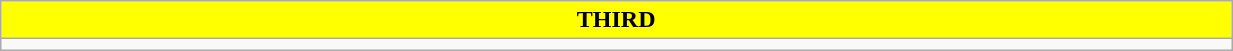<table class="wikitable collapsible collapsed" style="width:65%">
<tr>
<th colspan=10 ! style="color:black; background:yellow">THIRD</th>
</tr>
<tr>
<td></td>
</tr>
</table>
